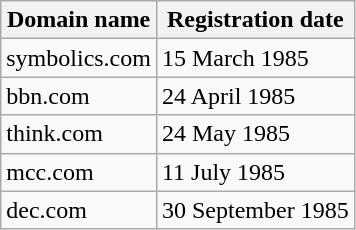<table class="wikitable">
<tr>
<th>Domain name</th>
<th>Registration date</th>
</tr>
<tr>
<td>symbolics.com</td>
<td>15 March 1985</td>
</tr>
<tr>
<td>bbn.com</td>
<td>24 April 1985</td>
</tr>
<tr>
<td>think.com</td>
<td>24 May 1985</td>
</tr>
<tr>
<td>mcc.com</td>
<td>11 July 1985</td>
</tr>
<tr>
<td>dec.com</td>
<td>30 September 1985</td>
</tr>
</table>
